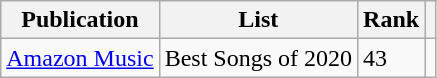<table class="wikitable sortable plainrowheaders">
<tr>
<th scope="col">Publication</th>
<th scope="col">List</th>
<th scope="col">Rank</th>
<th scope="col"></th>
</tr>
<tr>
<td><a href='#'>Amazon Music</a></td>
<td>Best Songs of 2020</td>
<td>43</td>
<td align="center"></td>
</tr>
</table>
